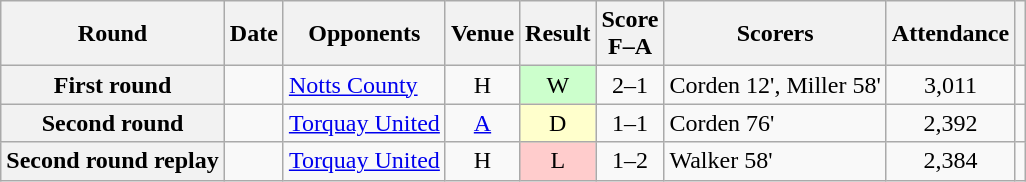<table class="wikitable plainrowheaders sortable" style="text-align:center">
<tr>
<th scope="col">Round</th>
<th scope="col">Date</th>
<th scope="col">Opponents</th>
<th scope="col">Venue</th>
<th scope="col">Result</th>
<th scope="col">Score<br>F–A</th>
<th scope="col" class="unsortable">Scorers</th>
<th scope="col">Attendance</th>
<th scope="col" class="unsortable"></th>
</tr>
<tr>
<th scope=row>First round</th>
<td align=left></td>
<td align=left><a href='#'>Notts County</a></td>
<td>H</td>
<td bgcolor="#CCFFCC">W</td>
<td>2–1</td>
<td align=left>Corden 12', Miller 58'</td>
<td>3,011</td>
<td></td>
</tr>
<tr>
<th scope=row>Second round</th>
<td align=left></td>
<td align=left><a href='#'>Torquay United</a></td>
<td><a href='#'>A</a></td>
<td bgcolor="#FFFFCC">D</td>
<td>1–1</td>
<td align=left>Corden 76'</td>
<td>2,392</td>
<td></td>
</tr>
<tr>
<th scope=row>Second round replay</th>
<td align=left></td>
<td align=left><a href='#'>Torquay United</a></td>
<td>H</td>
<td bgcolor="#FFCCCC">L</td>
<td>1–2</td>
<td align=left>Walker 58'</td>
<td>2,384</td>
<td></td>
</tr>
</table>
